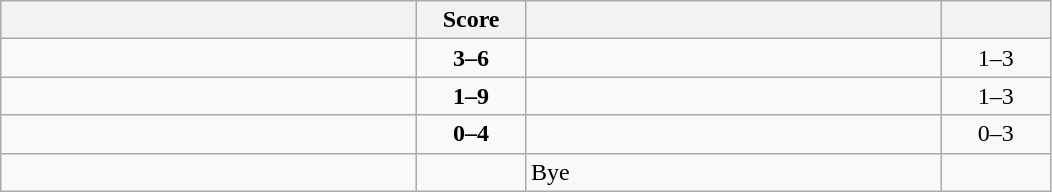<table class="wikitable" style="text-align: center; ">
<tr>
<th align="right" width="270"></th>
<th width="65">Score</th>
<th align="left" width="270"></th>
<th width="65"></th>
</tr>
<tr>
<td align="left"></td>
<td><strong>3–6</strong></td>
<td align="left"><strong></strong></td>
<td>1–3 <strong></strong></td>
</tr>
<tr>
<td align="left"></td>
<td><strong>1–9</strong></td>
<td align="left"><strong></strong></td>
<td>1–3 <strong></strong></td>
</tr>
<tr>
<td align="left"></td>
<td><strong>0–4</strong></td>
<td align="left"><strong></strong></td>
<td>0–3 <strong></strong></td>
</tr>
<tr>
<td align="left"><strong></strong></td>
<td></td>
<td align="left">Bye</td>
<td></td>
</tr>
</table>
